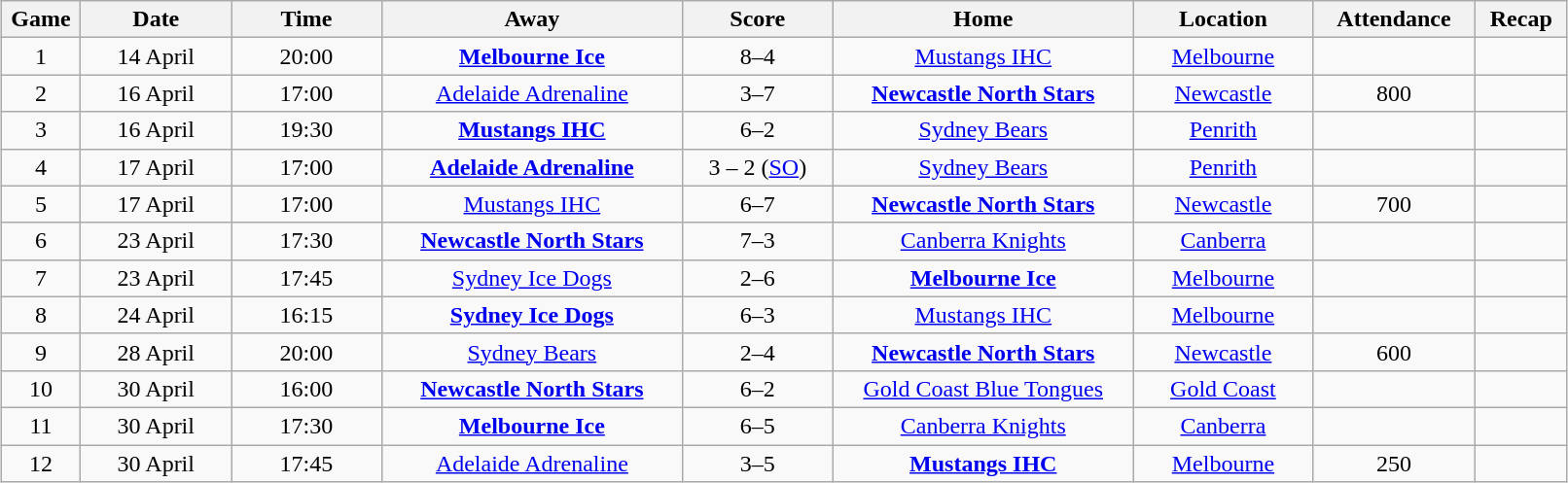<table class="wikitable" width="85%" style="margin: 1em auto 1em auto">
<tr>
<th width="1%">Game</th>
<th width="6%">Date</th>
<th width="6%">Time</th>
<th width="12%">Away</th>
<th width="6%">Score</th>
<th width="12%">Home</th>
<th width="7%">Location</th>
<th width="4%">Attendance</th>
<th width="2%">Recap</th>
</tr>
<tr align="center">
<td>1</td>
<td>14 April</td>
<td>20:00</td>
<td><strong><a href='#'>Melbourne Ice</a></strong></td>
<td>8–4</td>
<td><a href='#'>Mustangs IHC</a></td>
<td><a href='#'>Melbourne</a></td>
<td></td>
<td></td>
</tr>
<tr align="center">
<td>2</td>
<td>16 April</td>
<td>17:00</td>
<td><a href='#'>Adelaide Adrenaline</a></td>
<td>3–7</td>
<td><strong><a href='#'>Newcastle North Stars</a></strong></td>
<td><a href='#'>Newcastle</a></td>
<td>800</td>
<td></td>
</tr>
<tr align="center">
<td>3</td>
<td>16 April</td>
<td>19:30</td>
<td><strong><a href='#'>Mustangs IHC</a></strong></td>
<td>6–2</td>
<td><a href='#'>Sydney Bears</a></td>
<td><a href='#'>Penrith</a></td>
<td></td>
<td></td>
</tr>
<tr align="center">
<td>4</td>
<td>17 April</td>
<td>17:00</td>
<td><strong><a href='#'>Adelaide Adrenaline</a></strong></td>
<td>3 – 2 (<a href='#'>SO</a>)</td>
<td><a href='#'>Sydney Bears</a></td>
<td><a href='#'>Penrith</a></td>
<td></td>
<td></td>
</tr>
<tr align="center">
<td>5</td>
<td>17 April</td>
<td>17:00</td>
<td><a href='#'>Mustangs IHC</a></td>
<td>6–7</td>
<td><strong><a href='#'>Newcastle North Stars</a></strong></td>
<td><a href='#'>Newcastle</a></td>
<td>700</td>
<td></td>
</tr>
<tr align="center">
<td>6</td>
<td>23 April</td>
<td>17:30</td>
<td><strong><a href='#'>Newcastle North Stars</a></strong></td>
<td>7–3</td>
<td><a href='#'>Canberra Knights</a></td>
<td><a href='#'>Canberra</a></td>
<td></td>
<td></td>
</tr>
<tr align="center">
<td>7</td>
<td>23 April</td>
<td>17:45</td>
<td><a href='#'>Sydney Ice Dogs</a></td>
<td>2–6</td>
<td><strong><a href='#'>Melbourne Ice</a></strong></td>
<td><a href='#'>Melbourne</a></td>
<td></td>
<td></td>
</tr>
<tr align="center">
<td>8</td>
<td>24 April</td>
<td>16:15</td>
<td><strong><a href='#'>Sydney Ice Dogs</a></strong></td>
<td>6–3</td>
<td><a href='#'>Mustangs IHC</a></td>
<td><a href='#'>Melbourne</a></td>
<td></td>
<td></td>
</tr>
<tr align="center">
<td>9</td>
<td>28 April</td>
<td>20:00</td>
<td><a href='#'>Sydney Bears</a></td>
<td>2–4</td>
<td><strong><a href='#'>Newcastle North Stars</a></strong></td>
<td><a href='#'>Newcastle</a></td>
<td>600</td>
<td></td>
</tr>
<tr align="center">
<td>10</td>
<td>30 April</td>
<td>16:00</td>
<td><strong><a href='#'>Newcastle North Stars</a></strong></td>
<td>6–2</td>
<td><a href='#'>Gold Coast Blue Tongues</a></td>
<td><a href='#'>Gold Coast</a></td>
<td></td>
<td></td>
</tr>
<tr align="center">
<td>11</td>
<td>30 April</td>
<td>17:30</td>
<td><strong><a href='#'>Melbourne Ice</a></strong></td>
<td>6–5</td>
<td><a href='#'>Canberra Knights</a></td>
<td><a href='#'>Canberra</a></td>
<td></td>
<td></td>
</tr>
<tr align="center">
<td>12</td>
<td>30 April</td>
<td>17:45</td>
<td><a href='#'>Adelaide Adrenaline</a></td>
<td>3–5</td>
<td><strong><a href='#'>Mustangs IHC</a></strong></td>
<td><a href='#'>Melbourne</a></td>
<td>250</td>
<td></td>
</tr>
</table>
